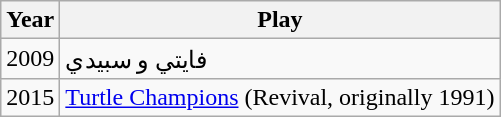<table class="wikitable">
<tr>
<th>Year</th>
<th>Play</th>
</tr>
<tr>
<td>2009</td>
<td>فايتي و سبيدي</td>
</tr>
<tr>
<td>2015</td>
<td><a href='#'>Turtle Champions</a> (Revival, originally 1991)</td>
</tr>
</table>
